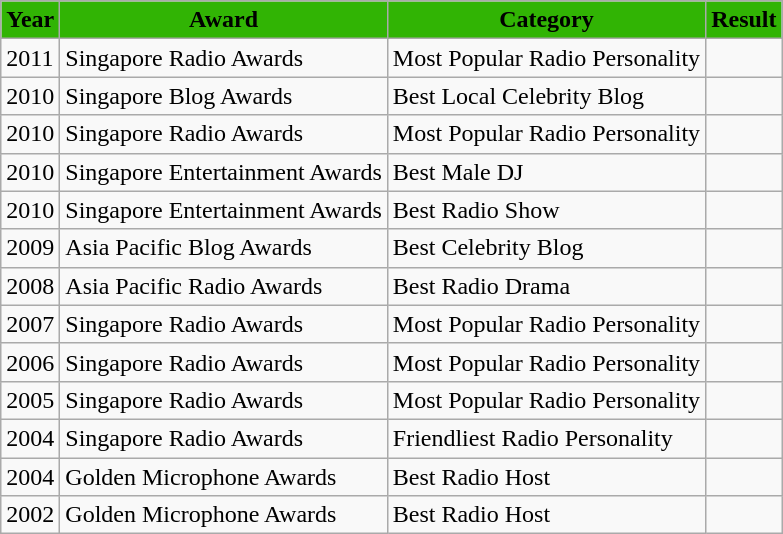<table class="wikitable">
<tr>
<th style="background-color: #31B404">Year</th>
<th style="background-color: #31B404">Award</th>
<th style="background-color: #31B404">Category</th>
<th style="background-color: #31B404">Result</th>
</tr>
<tr>
<td>2011</td>
<td>Singapore Radio Awards</td>
<td>Most Popular Radio Personality</td>
<td></td>
</tr>
<tr>
<td>2010</td>
<td>Singapore Blog Awards</td>
<td>Best Local Celebrity Blog</td>
<td></td>
</tr>
<tr>
<td>2010</td>
<td>Singapore Radio Awards</td>
<td>Most Popular Radio Personality</td>
<td></td>
</tr>
<tr>
<td>2010</td>
<td>Singapore Entertainment Awards</td>
<td>Best Male DJ</td>
<td></td>
</tr>
<tr>
<td>2010</td>
<td>Singapore Entertainment Awards</td>
<td>Best Radio Show</td>
<td></td>
</tr>
<tr>
<td>2009</td>
<td>Asia Pacific Blog Awards</td>
<td>Best Celebrity Blog</td>
<td></td>
</tr>
<tr>
<td>2008</td>
<td>Asia Pacific Radio Awards</td>
<td>Best Radio Drama</td>
<td></td>
</tr>
<tr>
<td>2007</td>
<td>Singapore Radio Awards</td>
<td>Most Popular Radio Personality</td>
<td></td>
</tr>
<tr>
<td>2006</td>
<td>Singapore Radio Awards</td>
<td>Most Popular Radio Personality</td>
<td></td>
</tr>
<tr>
<td>2005</td>
<td>Singapore Radio Awards</td>
<td>Most Popular Radio Personality</td>
<td></td>
</tr>
<tr>
<td>2004</td>
<td>Singapore Radio Awards</td>
<td>Friendliest Radio Personality</td>
<td></td>
</tr>
<tr>
<td>2004</td>
<td>Golden Microphone Awards</td>
<td>Best Radio Host</td>
<td></td>
</tr>
<tr>
<td>2002</td>
<td>Golden Microphone Awards</td>
<td>Best Radio Host</td>
<td></td>
</tr>
</table>
